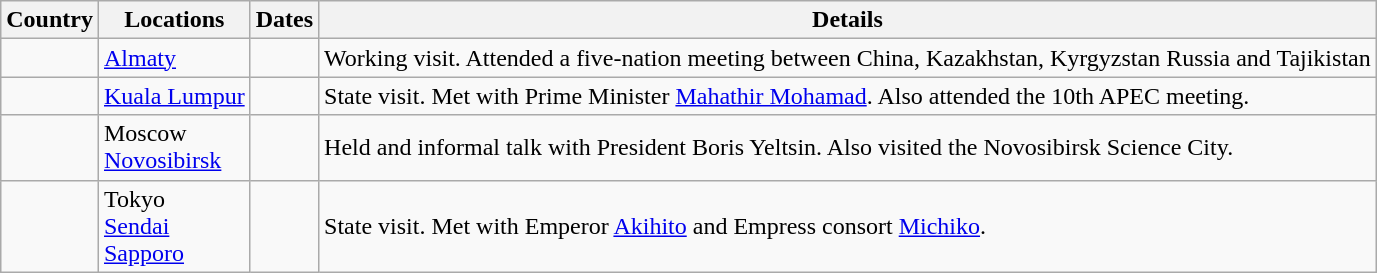<table class="wikitable sortable">
<tr>
<th scope=col>Country</th>
<th scope=col>Locations</th>
<th scope=col>Dates</th>
<th scope=col>Details</th>
</tr>
<tr>
<td></td>
<td><a href='#'>Almaty</a></td>
<td></td>
<td>Working visit. Attended a five-nation meeting between China, Kazakhstan, Kyrgyzstan Russia and Tajikistan</td>
</tr>
<tr>
<td></td>
<td><a href='#'>Kuala Lumpur</a></td>
<td></td>
<td>State visit. Met with Prime Minister <a href='#'>Mahathir Mohamad</a>. Also attended the 10th APEC meeting.</td>
</tr>
<tr>
<td></td>
<td>Moscow<br><a href='#'>Novosibirsk</a></td>
<td></td>
<td>Held and informal talk with President Boris Yeltsin. Also visited the Novosibirsk Science City.</td>
</tr>
<tr>
<td></td>
<td>Tokyo<br><a href='#'>Sendai</a><br><a href='#'>Sapporo</a></td>
<td></td>
<td>State visit. Met with Emperor <a href='#'>Akihito</a> and Empress consort <a href='#'>Michiko</a>.</td>
</tr>
</table>
